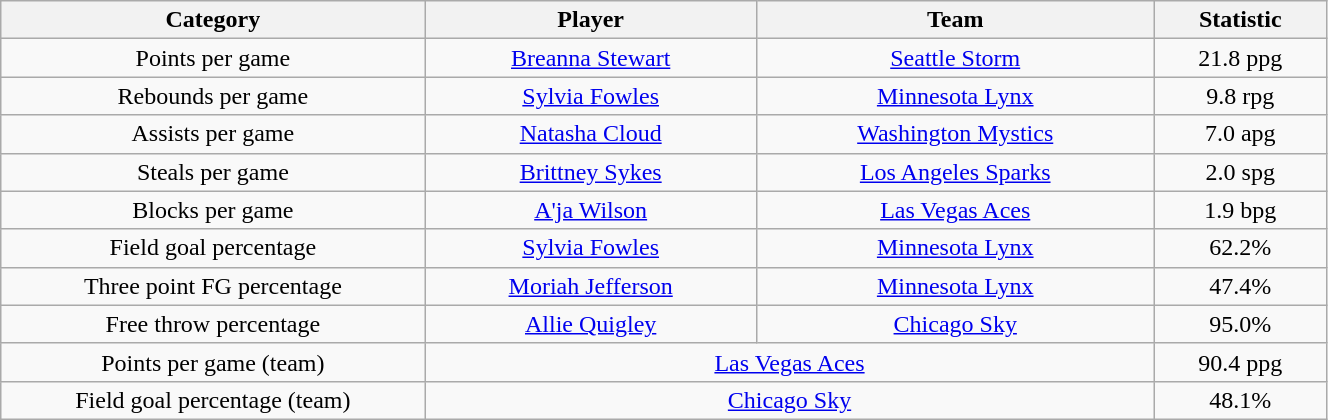<table class="wikitable" style="width: 70%; text-align: center;">
<tr>
<th width=32%>Category</th>
<th width=25%>Player</th>
<th width=30%>Team</th>
<th width=20%>Statistic</th>
</tr>
<tr>
<td>Points per game</td>
<td><a href='#'>Breanna Stewart</a></td>
<td><a href='#'>Seattle Storm</a></td>
<td>21.8 ppg</td>
</tr>
<tr>
<td>Rebounds per game</td>
<td><a href='#'>Sylvia Fowles</a></td>
<td><a href='#'>Minnesota Lynx</a></td>
<td>9.8 rpg</td>
</tr>
<tr>
<td>Assists per game</td>
<td><a href='#'>Natasha Cloud</a></td>
<td><a href='#'>Washington Mystics</a></td>
<td>7.0 apg</td>
</tr>
<tr>
<td>Steals per game</td>
<td><a href='#'>Brittney Sykes</a></td>
<td><a href='#'>Los Angeles Sparks</a></td>
<td>2.0 spg</td>
</tr>
<tr>
<td>Blocks per game</td>
<td><a href='#'>A'ja Wilson</a></td>
<td><a href='#'>Las Vegas Aces</a></td>
<td>1.9 bpg</td>
</tr>
<tr>
<td>Field goal percentage</td>
<td><a href='#'>Sylvia Fowles</a></td>
<td><a href='#'>Minnesota Lynx</a></td>
<td>62.2%</td>
</tr>
<tr>
<td>Three point FG percentage</td>
<td><a href='#'>Moriah Jefferson</a></td>
<td><a href='#'>Minnesota Lynx</a></td>
<td>47.4%</td>
</tr>
<tr>
<td>Free throw percentage</td>
<td><a href='#'>Allie Quigley</a></td>
<td><a href='#'>Chicago Sky</a></td>
<td>95.0%</td>
</tr>
<tr>
<td>Points per game (team)</td>
<td colspan=2><a href='#'>Las Vegas Aces</a></td>
<td>90.4 ppg</td>
</tr>
<tr>
<td>Field goal percentage (team)</td>
<td colspan=2><a href='#'>Chicago Sky</a></td>
<td>48.1%</td>
</tr>
</table>
